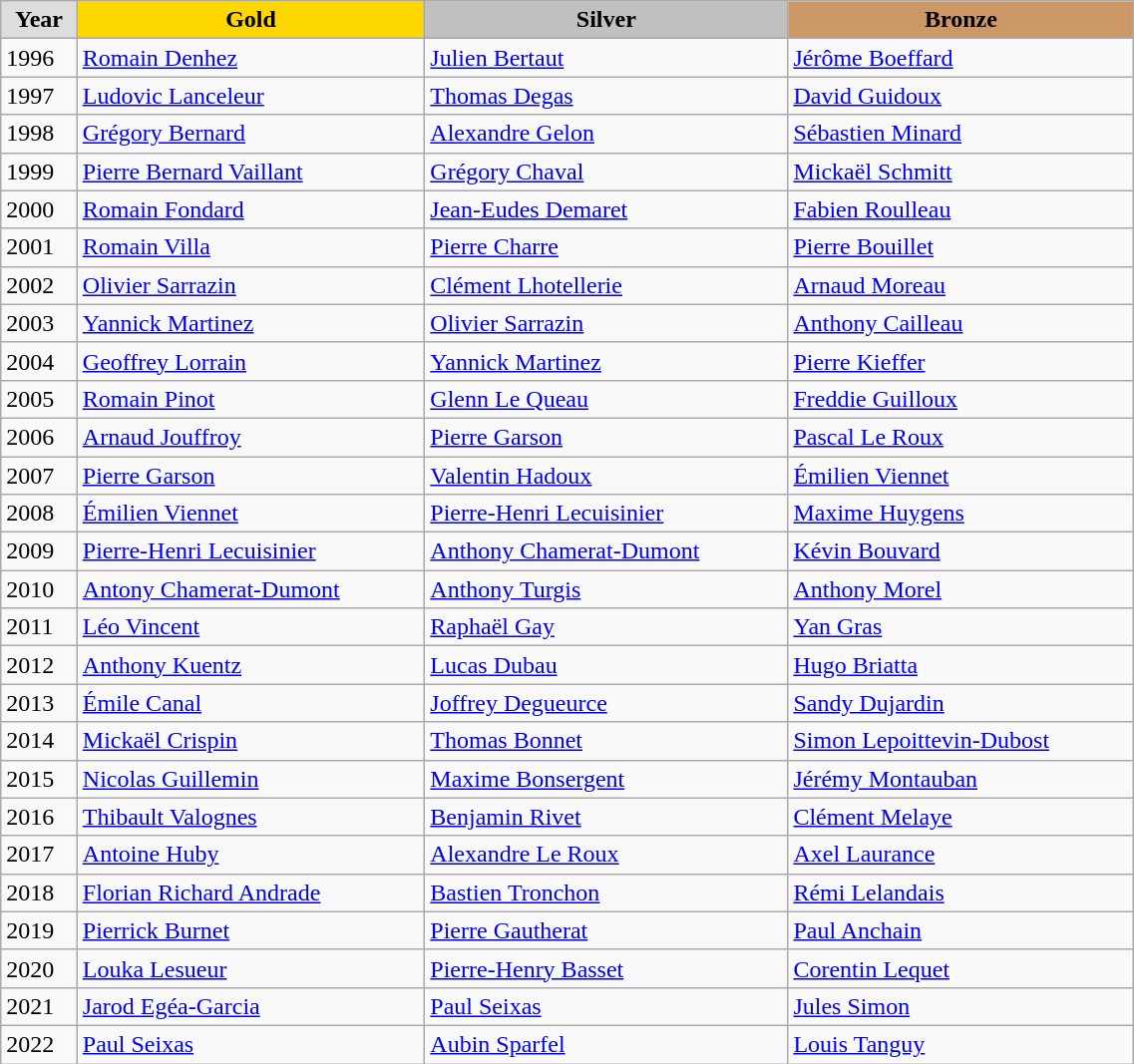<table class="wikitable" style="width: 60%; text-align:left;">
<tr>
<td style="background:#DDDDDD; font-weight:bold; text-align:center;">Year</td>
<td style="background:gold; font-weight:bold; text-align:center;">Gold</td>
<td style="background:silver; font-weight:bold; text-align:center;">Silver</td>
<td style="background:#cc9966; font-weight:bold; text-align:center;">Bronze</td>
</tr>
<tr>
<td>1996</td>
<td><a href='#'>Romain Denhez</a></td>
<td><a href='#'>Julien Bertaut</a></td>
<td><a href='#'>Jérôme Boeffard</a></td>
</tr>
<tr>
<td>1997</td>
<td><a href='#'>Ludovic Lanceleur</a></td>
<td><a href='#'>Thomas Degas</a></td>
<td><a href='#'>David Guidoux</a></td>
</tr>
<tr>
<td>1998</td>
<td><a href='#'>Grégory Bernard</a></td>
<td><a href='#'>Alexandre Gelon</a></td>
<td><a href='#'>Sébastien Minard</a></td>
</tr>
<tr>
<td>1999</td>
<td><a href='#'>Pierre Bernard Vaillant</a></td>
<td><a href='#'>Grégory Chaval</a></td>
<td><a href='#'>Mickaël Schmitt</a></td>
</tr>
<tr>
<td>2000</td>
<td><a href='#'>Romain Fondard</a></td>
<td><a href='#'>Jean-Eudes Demaret</a></td>
<td><a href='#'>Fabien Roulleau</a></td>
</tr>
<tr>
<td>2001</td>
<td><a href='#'>Romain Villa</a></td>
<td><a href='#'>Pierre Charre</a></td>
<td><a href='#'>Pierre Bouillet</a></td>
</tr>
<tr>
<td>2002</td>
<td><a href='#'>Olivier Sarrazin</a></td>
<td><a href='#'>Clément Lhotellerie</a></td>
<td><a href='#'>Arnaud Moreau</a></td>
</tr>
<tr>
<td>2003</td>
<td><a href='#'>Yannick Martinez</a></td>
<td><a href='#'>Olivier Sarrazin</a></td>
<td><a href='#'>Anthony Cailleau</a></td>
</tr>
<tr>
<td>2004</td>
<td><a href='#'>Geoffrey Lorrain</a></td>
<td><a href='#'>Yannick Martinez</a></td>
<td><a href='#'>Pierre Kieffer</a></td>
</tr>
<tr>
<td>2005</td>
<td><a href='#'>Romain Pinot</a></td>
<td><a href='#'>Glenn Le Queau</a></td>
<td><a href='#'>Freddie Guilloux</a></td>
</tr>
<tr>
<td>2006</td>
<td><a href='#'>Arnaud Jouffroy</a></td>
<td><a href='#'>Pierre Garson</a></td>
<td><a href='#'>Pascal Le Roux</a></td>
</tr>
<tr>
<td>2007</td>
<td><a href='#'>Pierre Garson</a></td>
<td><a href='#'>Valentin Hadoux</a></td>
<td><a href='#'>Émilien Viennet</a></td>
</tr>
<tr>
<td>2008</td>
<td><a href='#'>Émilien Viennet</a></td>
<td><a href='#'>Pierre-Henri Lecuisinier</a></td>
<td><a href='#'>Maxime Huygens</a></td>
</tr>
<tr>
<td>2009</td>
<td><a href='#'>Pierre-Henri Lecuisinier</a></td>
<td><a href='#'>Anthony Chamerat-Dumont</a></td>
<td><a href='#'>Kévin Bouvard</a></td>
</tr>
<tr>
<td>2010</td>
<td><a href='#'>Antony Chamerat-Dumont</a></td>
<td><a href='#'>Anthony Turgis</a></td>
<td><a href='#'>Anthony Morel</a></td>
</tr>
<tr>
<td>2011</td>
<td><a href='#'>Léo Vincent</a></td>
<td><a href='#'>Raphaël Gay</a></td>
<td><a href='#'>Yan Gras</a></td>
</tr>
<tr>
<td>2012</td>
<td><a href='#'>Anthony Kuentz</a></td>
<td><a href='#'>Lucas Dubau</a></td>
<td><a href='#'>Hugo Briatta</a></td>
</tr>
<tr>
<td>2013</td>
<td><a href='#'>Émile Canal</a></td>
<td><a href='#'>Joffrey Degueurce</a></td>
<td><a href='#'>Sandy Dujardin</a></td>
</tr>
<tr>
<td>2014</td>
<td><a href='#'>Mickaël Crispin</a></td>
<td><a href='#'>Thomas Bonnet</a></td>
<td><a href='#'>Simon Lepoittevin-Dubost</a></td>
</tr>
<tr>
<td>2015</td>
<td><a href='#'>Nicolas Guillemin</a></td>
<td><a href='#'>Maxime Bonsergent</a></td>
<td><a href='#'>Jérémy Montauban</a></td>
</tr>
<tr>
<td>2016</td>
<td><a href='#'>Thibault Valognes</a></td>
<td><a href='#'>Benjamin Rivet</a></td>
<td><a href='#'>Clément Melaye</a></td>
</tr>
<tr>
<td>2017</td>
<td><a href='#'>Antoine Huby</a></td>
<td><a href='#'>Alexandre Le Roux</a></td>
<td><a href='#'>Axel Laurance</a></td>
</tr>
<tr>
<td>2018</td>
<td><a href='#'>Florian Richard Andrade</a></td>
<td><a href='#'>Bastien Tronchon</a></td>
<td><a href='#'>Rémi Lelandais</a></td>
</tr>
<tr>
<td>2019</td>
<td><a href='#'>Pierrick Burnet</a></td>
<td><a href='#'>Pierre Gautherat</a></td>
<td><a href='#'>Paul Anchain</a></td>
</tr>
<tr>
<td>2020</td>
<td><a href='#'>Louka Lesueur</a></td>
<td><a href='#'>Pierre-Henry Basset</a></td>
<td><a href='#'>Corentin Lequet</a></td>
</tr>
<tr>
<td>2021</td>
<td><a href='#'>Jarod Egéa-Garcia</a></td>
<td><a href='#'>Paul Seixas</a></td>
<td><a href='#'>Jules Simon</a></td>
</tr>
<tr>
<td>2022</td>
<td><a href='#'>Paul Seixas</a></td>
<td><a href='#'>Aubin Sparfel</a></td>
<td><a href='#'>Louis Tanguy</a></td>
</tr>
</table>
